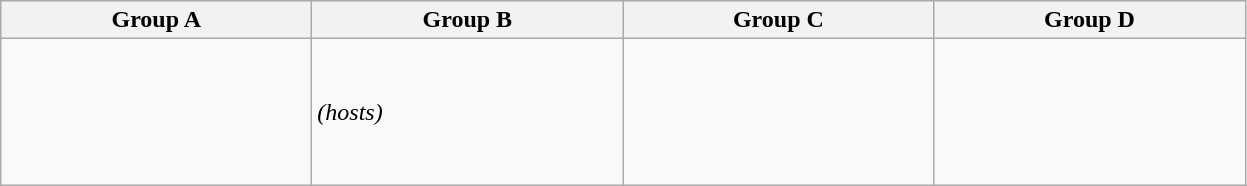<table class="wikitable">
<tr>
<th width=200px>Group A</th>
<th width=200px>Group B</th>
<th width=200px>Group C</th>
<th width=200px>Group D</th>
</tr>
<tr>
<td><br> <br>
 <br>
 <br>
</td>
<td><br> <br>
 <em>(hosts)</em> <br>
 <br>
 <br></td>
<td><br> <br>
 <br>
 <br>
</td>
<td><br> <br>
 <br>
 <br>
</td>
</tr>
</table>
